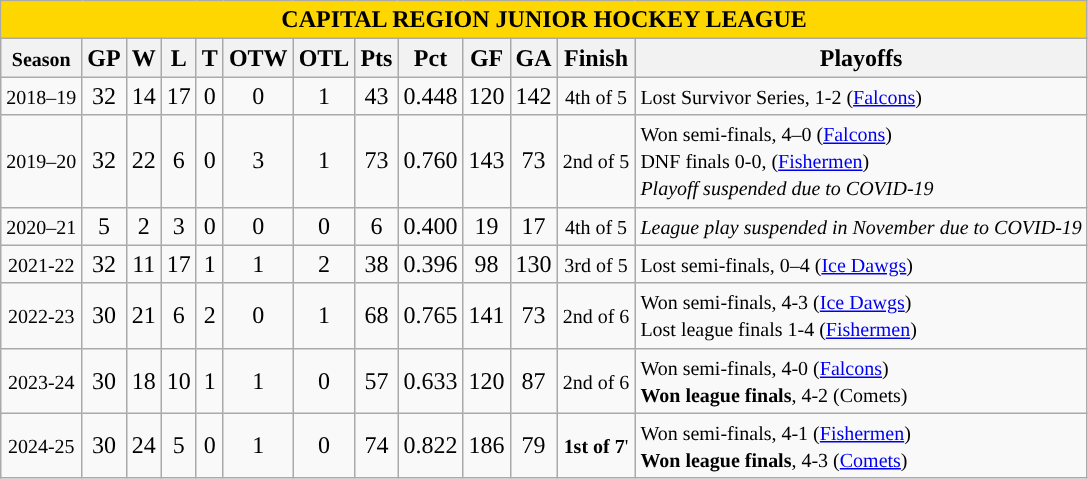<table class="wikitable" style="text-align:center">
<tr align="center"  bgcolor="gold"  style="color:black">
<td colspan=13><strong>CAPITAL REGION JUNIOR HOCKEY LEAGUE</strong></td>
</tr>
<tr>
<th><small> Season</small></th>
<th>GP</th>
<th>W</th>
<th>L</th>
<th>T</th>
<th>OTW</th>
<th>OTL</th>
<th>Pts</th>
<th>Pct</th>
<th>GF</th>
<th>GA</th>
<th>Finish</th>
<th>Playoffs</th>
</tr>
<tr>
<td><small>2018–19 </small></td>
<td>32</td>
<td>14</td>
<td>17</td>
<td>0</td>
<td>0</td>
<td>1</td>
<td>43</td>
<td>0.448</td>
<td>120</td>
<td>142</td>
<td><small>4th of 5</small></td>
<td align="left"><small>Lost Survivor Series, 1-2 (<a href='#'>Falcons</a>)</small></td>
</tr>
<tr>
<td><small>2019–20 </small></td>
<td>32</td>
<td>22</td>
<td>6</td>
<td>0</td>
<td>3</td>
<td>1</td>
<td>73</td>
<td>0.760</td>
<td>143</td>
<td>73</td>
<td><small>2nd of 5</small></td>
<td align="left"><small>Won semi-finals, 4–0 (<a href='#'>Falcons</a>)<br>DNF finals 0-0, (<a href='#'>Fishermen</a>)<br><em>Playoff suspended due to COVID-19</em></small></td>
</tr>
<tr>
<td><small>2020–21 </small></td>
<td>5</td>
<td>2</td>
<td>3</td>
<td>0</td>
<td>0</td>
<td>0</td>
<td>6</td>
<td>0.400</td>
<td>19</td>
<td>17</td>
<td><small>4th of 5</small></td>
<td align="left"><small><em>League play suspended in November due to COVID-19</em></small></td>
</tr>
<tr>
<td><small>2021-22 </small></td>
<td>32</td>
<td>11</td>
<td>17</td>
<td>1</td>
<td>1</td>
<td>2</td>
<td>38</td>
<td>0.396</td>
<td>98</td>
<td>130</td>
<td><small>3rd of 5</small></td>
<td align="left"><small>Lost semi-finals, 0–4 (<a href='#'>Ice Dawgs</a>)</small></td>
</tr>
<tr>
<td><small>2022-23 </small></td>
<td>30</td>
<td>21</td>
<td>6</td>
<td>2</td>
<td>0</td>
<td>1</td>
<td>68</td>
<td>0.765</td>
<td>141</td>
<td>73</td>
<td><small>2nd of 6</small></td>
<td align="left"><small>Won semi-finals, 4-3 (<a href='#'>Ice Dawgs</a>)</small><small><br>Lost league finals 1-4 (<a href='#'>Fishermen</a>)</small></td>
</tr>
<tr>
<td><small>2023-24 </small></td>
<td>30</td>
<td>18</td>
<td>10</td>
<td>1</td>
<td>1</td>
<td>0</td>
<td>57</td>
<td>0.633</td>
<td>120</td>
<td>87</td>
<td><small>2nd of 6</small></td>
<td align="left"><small>Won semi-finals, 4-0 (<a href='#'>Falcons</a>)<br><strong>Won league finals</strong>, 4-2 (Comets)</small></td>
</tr>
<tr>
<td><small>2024-25 </small></td>
<td>30</td>
<td>24</td>
<td>5</td>
<td>0</td>
<td>1</td>
<td>0</td>
<td>74</td>
<td>0.822</td>
<td>186</td>
<td>79</td>
<td><small><strong>1st of 7</strong>'</small></td>
<td align="left"><small>Won semi-finals, 4-1 (<a href='#'>Fishermen</a>)<br><strong>Won league finals</strong>, 4-3 (<a href='#'>Comets</a>)</small></td>
</tr>
</table>
